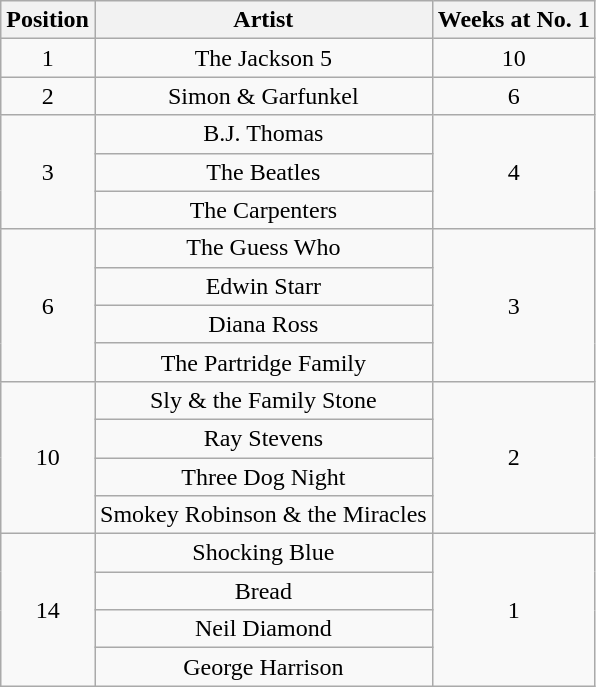<table class="wikitable plainrowheaders" style="text-align:center;">
<tr>
<th>Position</th>
<th>Artist</th>
<th>Weeks at No. 1</th>
</tr>
<tr>
<td>1</td>
<td>The Jackson 5</td>
<td>10</td>
</tr>
<tr>
<td>2</td>
<td>Simon & Garfunkel</td>
<td>6</td>
</tr>
<tr>
<td rowspan=3>3</td>
<td>B.J. Thomas</td>
<td rowspan=3>4</td>
</tr>
<tr>
<td>The Beatles</td>
</tr>
<tr>
<td>The Carpenters</td>
</tr>
<tr>
<td rowspan=4>6</td>
<td>The Guess Who</td>
<td rowspan=4>3</td>
</tr>
<tr>
<td>Edwin Starr</td>
</tr>
<tr>
<td>Diana Ross</td>
</tr>
<tr>
<td>The Partridge Family</td>
</tr>
<tr>
<td rowspan=4>10</td>
<td>Sly & the Family Stone</td>
<td rowspan=4>2</td>
</tr>
<tr>
<td>Ray Stevens</td>
</tr>
<tr>
<td>Three Dog Night</td>
</tr>
<tr>
<td>Smokey Robinson & the Miracles</td>
</tr>
<tr>
<td rowspan=4>14</td>
<td>Shocking Blue</td>
<td rowspan=4>1</td>
</tr>
<tr>
<td>Bread</td>
</tr>
<tr>
<td>Neil Diamond</td>
</tr>
<tr>
<td>George Harrison</td>
</tr>
</table>
